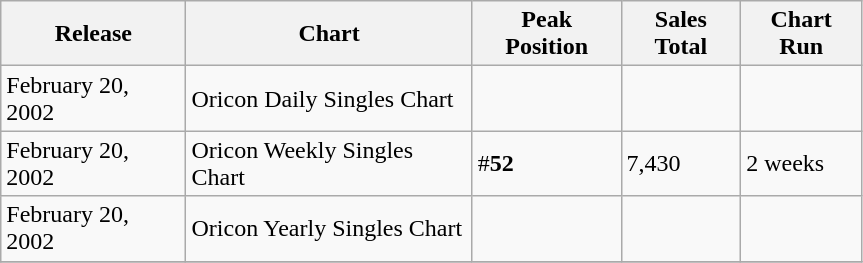<table class="wikitable" width="575px">
<tr>
<th align="left">Release</th>
<th align="left">Chart</th>
<th align="left">Peak Position</th>
<th align="left">Sales Total</th>
<th align="left">Chart Run</th>
</tr>
<tr>
<td align="left">February 20, 2002</td>
<td align="left">Oricon Daily Singles Chart</td>
<td align="left"></td>
<td align="left"></td>
<td align="left"></td>
</tr>
<tr>
<td align="left">February 20, 2002</td>
<td align="left">Oricon Weekly Singles Chart</td>
<td align="left">#<strong>52</strong></td>
<td align="left">7,430</td>
<td align="left">2 weeks</td>
</tr>
<tr>
<td align="left">February 20, 2002</td>
<td align="left">Oricon Yearly Singles Chart</td>
<td align="left"></td>
<td align="left"></td>
<td align="left"></td>
</tr>
<tr>
</tr>
</table>
